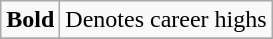<table class="wikitable">
<tr>
<td><strong>Bold</strong></td>
<td>Denotes career highs</td>
</tr>
<tr>
</tr>
</table>
